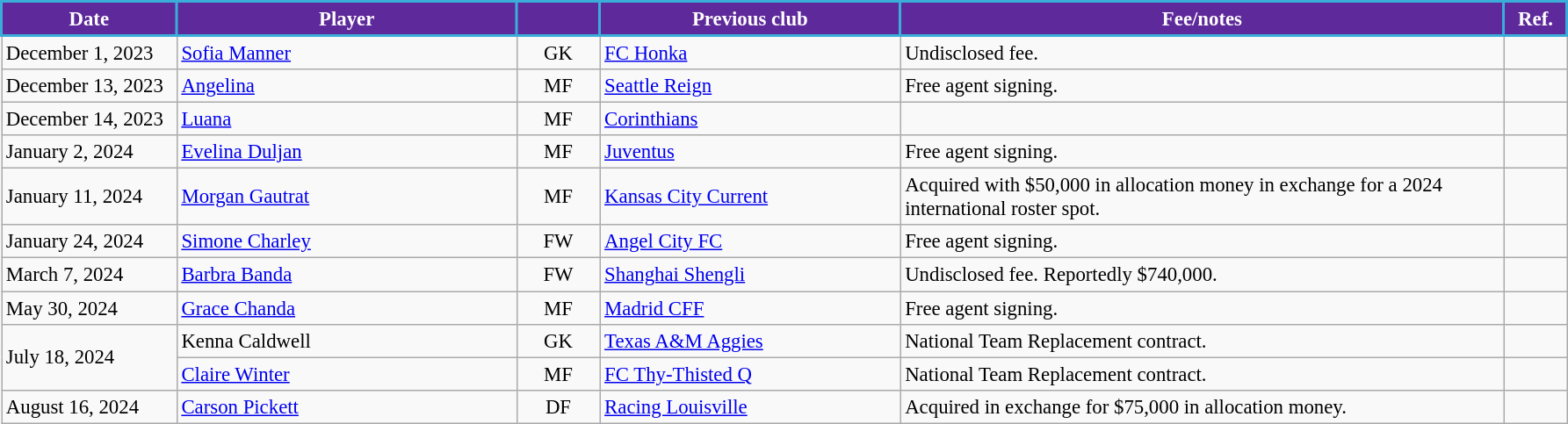<table class="wikitable" style="text-align:left; font-size:95%;">
<tr>
<th style="background:#5E299A; color:white; border:2px solid #3aadd9; width:125px;">Date</th>
<th style="background:#5E299A; color:white; border:2px solid #3aadd9; width:250px;">Player</th>
<th style="background:#5E299A; color:white; border:2px solid #3aadd9; width:55px;"></th>
<th style="background:#5E299A; color:white; border:2px solid #3aadd9; width:220px;">Previous club</th>
<th style="background:#5E299A; color:white; border:2px solid #3aadd9; width:450px;">Fee/notes</th>
<th style="background:#5E299A; color:white; border:2px solid #3aadd9; width:40px;">Ref.</th>
</tr>
<tr>
<td>December 1, 2023</td>
<td> <a href='#'>Sofia Manner</a></td>
<td style="text-align: center;">GK</td>
<td> <a href='#'>FC Honka</a></td>
<td>Undisclosed fee.</td>
<td></td>
</tr>
<tr>
<td>December 13, 2023</td>
<td> <a href='#'>Angelina</a></td>
<td style="text-align: center;">MF</td>
<td> <a href='#'>Seattle Reign</a></td>
<td>Free agent signing.</td>
<td></td>
</tr>
<tr>
<td>December 14, 2023</td>
<td> <a href='#'>Luana</a></td>
<td style="text-align: center;">MF</td>
<td> <a href='#'>Corinthians</a></td>
<td></td>
<td></td>
</tr>
<tr>
<td>January 2, 2024</td>
<td> <a href='#'>Evelina Duljan</a></td>
<td style="text-align: center;">MF</td>
<td> <a href='#'>Juventus</a></td>
<td>Free agent signing.</td>
<td></td>
</tr>
<tr>
<td>January 11, 2024</td>
<td> <a href='#'>Morgan Gautrat</a></td>
<td style="text-align: center;">MF</td>
<td> <a href='#'>Kansas City Current</a></td>
<td>Acquired with $50,000 in allocation money in exchange for a 2024 international roster spot.</td>
<td></td>
</tr>
<tr>
<td>January 24, 2024</td>
<td> <a href='#'>Simone Charley</a></td>
<td style="text-align: center;">FW</td>
<td> <a href='#'>Angel City FC</a></td>
<td>Free agent signing.</td>
<td></td>
</tr>
<tr>
<td>March 7, 2024</td>
<td> <a href='#'>Barbra Banda</a></td>
<td style="text-align: center;">FW</td>
<td> <a href='#'>Shanghai Shengli</a></td>
<td>Undisclosed fee. Reportedly $740,000.</td>
<td></td>
</tr>
<tr>
<td>May 30, 2024</td>
<td> <a href='#'>Grace Chanda</a></td>
<td style="text-align: center;">MF</td>
<td> <a href='#'>Madrid CFF</a></td>
<td>Free agent signing.</td>
<td></td>
</tr>
<tr>
<td rowspan="2">July 18, 2024</td>
<td> Kenna Caldwell</td>
<td style="text-align: center;">GK</td>
<td> <a href='#'>Texas A&M Aggies</a></td>
<td>National Team Replacement contract.</td>
<td></td>
</tr>
<tr>
<td> <a href='#'>Claire Winter</a></td>
<td style="text-align: center;">MF</td>
<td> <a href='#'>FC Thy-Thisted Q</a></td>
<td>National Team Replacement contract.</td>
<td></td>
</tr>
<tr>
<td>August 16, 2024</td>
<td> <a href='#'>Carson Pickett</a></td>
<td style="text-align: center;">DF</td>
<td> <a href='#'>Racing Louisville</a></td>
<td>Acquired in exchange for $75,000 in allocation money.</td>
<td></td>
</tr>
</table>
